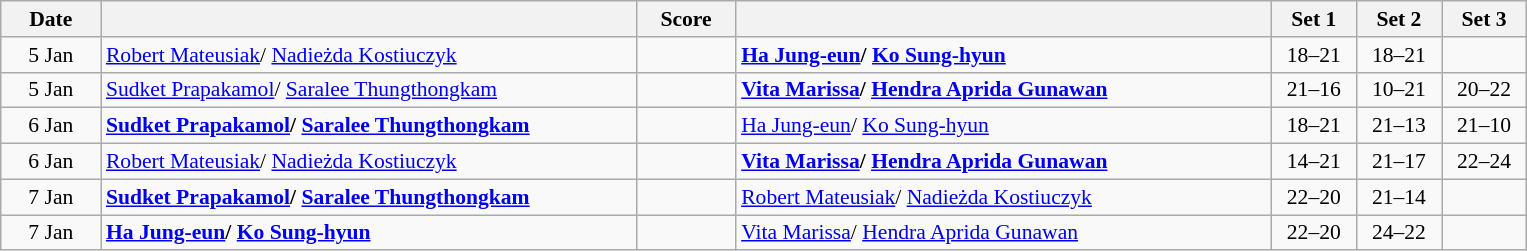<table class="wikitable" style="text-align: center; font-size:90% ">
<tr>
<th width="60">Date</th>
<th align="right" width="350"></th>
<th width="60">Score</th>
<th align="left" width="350"></th>
<th width="50">Set 1</th>
<th width="50">Set 2</th>
<th width="50">Set 3</th>
</tr>
<tr>
<td>5 Jan</td>
<td align=left> <a href='#'>Robert Mateusiak</a>/ <a href='#'>Nadieżda Kostiuczyk</a></td>
<td align=center></td>
<td align=left><strong> <a href='#'>Ha Jung-eun</a>/ <a href='#'>Ko Sung-hyun</a></strong></td>
<td>18–21</td>
<td>18–21</td>
<td></td>
</tr>
<tr>
<td>5 Jan</td>
<td align=left> <a href='#'>Sudket Prapakamol</a>/ <a href='#'>Saralee Thungthongkam</a></td>
<td align=center></td>
<td align=left><strong> <a href='#'>Vita Marissa</a>/ <a href='#'>Hendra Aprida Gunawan</a></strong></td>
<td>21–16</td>
<td>10–21</td>
<td>20–22</td>
</tr>
<tr>
<td>6 Jan</td>
<td align=left><strong> <a href='#'>Sudket Prapakamol</a>/ <a href='#'>Saralee Thungthongkam</a></strong></td>
<td align=center></td>
<td align=left> <a href='#'>Ha Jung-eun</a>/ <a href='#'>Ko Sung-hyun</a></td>
<td>18–21</td>
<td>21–13</td>
<td>21–10</td>
</tr>
<tr>
<td>6 Jan</td>
<td align=left> <a href='#'>Robert Mateusiak</a>/ <a href='#'>Nadieżda Kostiuczyk</a></td>
<td align=center></td>
<td align=left><strong> <a href='#'>Vita Marissa</a>/ <a href='#'>Hendra Aprida Gunawan</a></strong></td>
<td>14–21</td>
<td>21–17</td>
<td>22–24</td>
</tr>
<tr>
<td>7 Jan</td>
<td align=left><strong> <a href='#'>Sudket Prapakamol</a>/ <a href='#'>Saralee Thungthongkam</a></strong></td>
<td align=center></td>
<td align=left> <a href='#'>Robert Mateusiak</a>/ <a href='#'>Nadieżda Kostiuczyk</a></td>
<td>22–20</td>
<td>21–14</td>
<td></td>
</tr>
<tr>
<td>7 Jan</td>
<td align=left><strong> <a href='#'>Ha Jung-eun</a>/ <a href='#'>Ko Sung-hyun</a></strong></td>
<td align=center></td>
<td align=left> <a href='#'>Vita Marissa</a>/ <a href='#'>Hendra Aprida Gunawan</a></td>
<td>22–20</td>
<td>24–22</td>
<td></td>
</tr>
</table>
